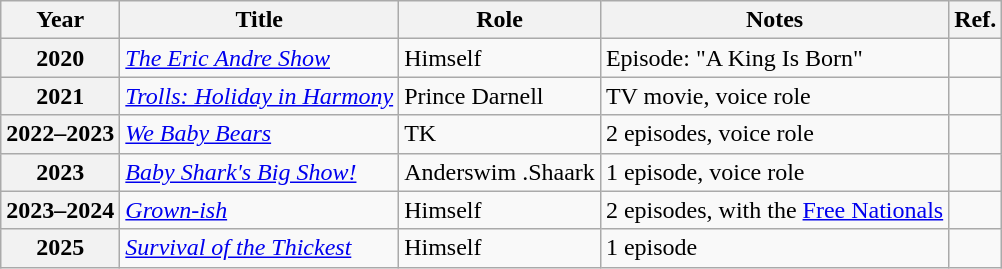<table class="wikitable sortable plainrowheaders">
<tr>
<th scope="col">Year</th>
<th scope="col">Title</th>
<th scope="col">Role</th>
<th scope="col">Notes</th>
<th scope="col" class="unsortable">Ref.</th>
</tr>
<tr>
<th scope="row">2020</th>
<td><em><a href='#'>The Eric Andre Show</a></em></td>
<td>Himself</td>
<td>Episode: "A King Is Born"</td>
<td align="center"></td>
</tr>
<tr>
<th scope="row">2021</th>
<td><em><a href='#'>Trolls: Holiday in Harmony</a></em></td>
<td>Prince Darnell</td>
<td>TV movie, voice role</td>
<td align="center"></td>
</tr>
<tr>
<th scope="row">2022–2023</th>
<td><em><a href='#'>We Baby Bears</a></em></td>
<td>TK</td>
<td>2 episodes, voice role</td>
<td align="center"></td>
</tr>
<tr>
<th scope="row">2023</th>
<td><em><a href='#'>Baby Shark's Big Show!</a></em></td>
<td>Anderswim .Shaark</td>
<td>1 episode, voice role</td>
<td align="center"></td>
</tr>
<tr>
<th scope="row">2023–2024</th>
<td><em><a href='#'>Grown-ish</a></em></td>
<td>Himself</td>
<td>2 episodes, with the <a href='#'>Free Nationals</a></td>
<td align="center"></td>
</tr>
<tr>
<th scope="row">2025</th>
<td><em><a href='#'>Survival of the Thickest</a></em></td>
<td>Himself</td>
<td>1 episode</td>
<td align="center"></td>
</tr>
</table>
